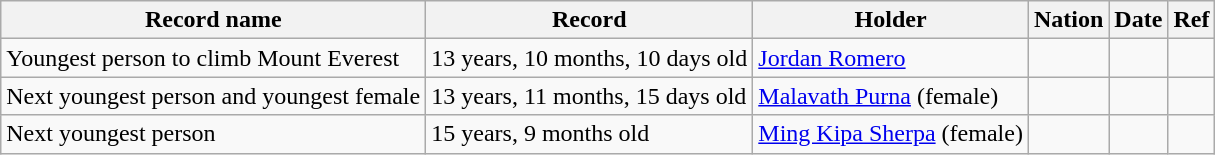<table class="wikitable sortable">
<tr>
<th>Record name</th>
<th>Record</th>
<th>Holder</th>
<th>Nation</th>
<th>Date</th>
<th>Ref</th>
</tr>
<tr>
<td>Youngest person to climb Mount Everest</td>
<td>13 years, 10 months, 10 days old</td>
<td><a href='#'>Jordan Romero</a></td>
<td></td>
<td></td>
<td></td>
</tr>
<tr>
<td>Next youngest person and youngest female</td>
<td>13 years, 11 months, 15 days old</td>
<td><a href='#'>Malavath Purna</a> (female)</td>
<td></td>
<td></td>
<td></td>
</tr>
<tr>
<td>Next youngest person</td>
<td>15 years, 9 months old</td>
<td><a href='#'>Ming Kipa Sherpa</a> (female)</td>
<td></td>
<td></td>
<td></td>
</tr>
</table>
